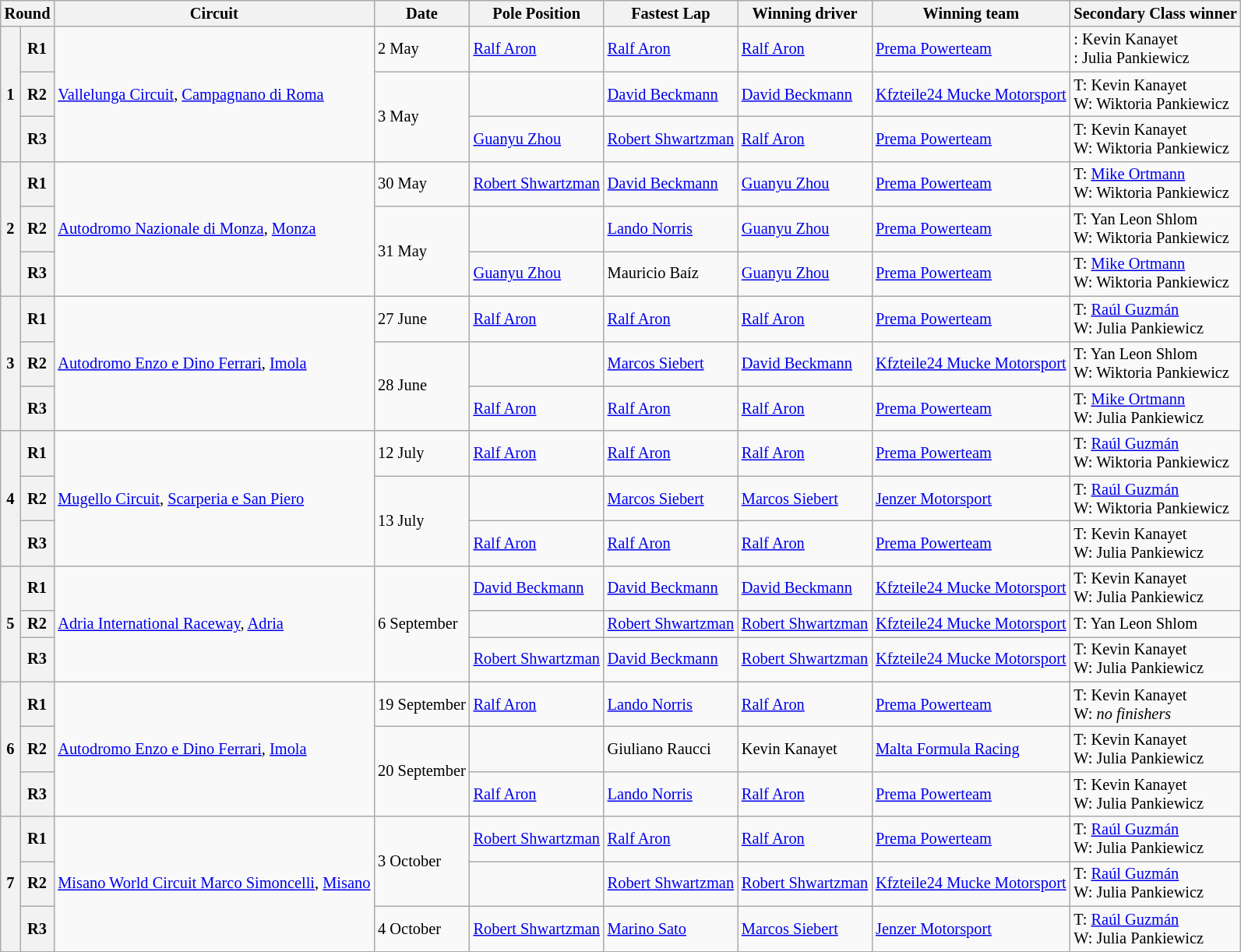<table class="wikitable" style="font-size: 85%">
<tr>
<th colspan=2>Round</th>
<th>Circuit</th>
<th>Date</th>
<th>Pole Position</th>
<th>Fastest Lap</th>
<th>Winning driver</th>
<th>Winning team</th>
<th>Secondary Class winner</th>
</tr>
<tr>
<th rowspan=3>1</th>
<th>R1</th>
<td rowspan=3><a href='#'>Vallelunga Circuit</a>, <a href='#'>Campagnano di Roma</a></td>
<td>2 May</td>
<td> <a href='#'>Ralf Aron</a></td>
<td> <a href='#'>Ralf Aron</a></td>
<td> <a href='#'>Ralf Aron</a></td>
<td> <a href='#'>Prema Powerteam</a></td>
<td nowrap>:  Kevin Kanayet<br>:  Julia Pankiewicz</td>
</tr>
<tr>
<th>R2</th>
<td rowspan=2>3 May</td>
<td></td>
<td> <a href='#'>David Beckmann</a></td>
<td> <a href='#'>David Beckmann</a></td>
<td nowrap> <a href='#'>Kfzteile24 Mucke Motorsport</a></td>
<td>T:  Kevin Kanayet<br>W:  Wiktoria Pankiewicz</td>
</tr>
<tr>
<th>R3</th>
<td> <a href='#'>Guanyu Zhou</a></td>
<td> <a href='#'>Robert Shwartzman</a></td>
<td> <a href='#'>Ralf Aron</a></td>
<td> <a href='#'>Prema Powerteam</a></td>
<td>T:  Kevin Kanayet<br>W:  Wiktoria Pankiewicz</td>
</tr>
<tr>
<th rowspan=3>2</th>
<th>R1</th>
<td rowspan=3><a href='#'>Autodromo Nazionale di Monza</a>, <a href='#'>Monza</a></td>
<td>30 May</td>
<td> <a href='#'>Robert Shwartzman</a></td>
<td> <a href='#'>David Beckmann</a></td>
<td> <a href='#'>Guanyu Zhou</a></td>
<td> <a href='#'>Prema Powerteam</a></td>
<td>T:  <a href='#'>Mike Ortmann</a><br>W:  Wiktoria Pankiewicz</td>
</tr>
<tr>
<th>R2</th>
<td rowspan=2>31 May</td>
<td></td>
<td> <a href='#'>Lando Norris</a></td>
<td> <a href='#'>Guanyu Zhou</a></td>
<td> <a href='#'>Prema Powerteam</a></td>
<td>T:  Yan Leon Shlom<br>W:  Wiktoria Pankiewicz</td>
</tr>
<tr>
<th>R3</th>
<td> <a href='#'>Guanyu Zhou</a></td>
<td> Mauricio Baíz</td>
<td> <a href='#'>Guanyu Zhou</a></td>
<td> <a href='#'>Prema Powerteam</a></td>
<td>T:  <a href='#'>Mike Ortmann</a><br>W:  Wiktoria Pankiewicz</td>
</tr>
<tr>
<th rowspan=3>3</th>
<th>R1</th>
<td rowspan=3><a href='#'>Autodromo Enzo e Dino Ferrari</a>, <a href='#'>Imola</a></td>
<td>27 June</td>
<td> <a href='#'>Ralf Aron</a></td>
<td> <a href='#'>Ralf Aron</a></td>
<td> <a href='#'>Ralf Aron</a></td>
<td> <a href='#'>Prema Powerteam</a></td>
<td>T:  <a href='#'>Raúl Guzmán</a><br>W:  Julia Pankiewicz</td>
</tr>
<tr>
<th>R2</th>
<td rowspan=2>28 June</td>
<td></td>
<td> <a href='#'>Marcos Siebert</a></td>
<td> <a href='#'>David Beckmann</a></td>
<td> <a href='#'>Kfzteile24 Mucke Motorsport</a></td>
<td nowrap>T:  Yan Leon Shlom<br>W:  Wiktoria Pankiewicz</td>
</tr>
<tr>
<th>R3</th>
<td> <a href='#'>Ralf Aron</a></td>
<td> <a href='#'>Ralf Aron</a></td>
<td> <a href='#'>Ralf Aron</a></td>
<td> <a href='#'>Prema Powerteam</a></td>
<td>T:  <a href='#'>Mike Ortmann</a><br>W:  Julia Pankiewicz</td>
</tr>
<tr>
<th rowspan=3>4</th>
<th>R1</th>
<td rowspan=3><a href='#'>Mugello Circuit</a>, <a href='#'>Scarperia e San Piero</a></td>
<td>12 July</td>
<td> <a href='#'>Ralf Aron</a></td>
<td> <a href='#'>Ralf Aron</a></td>
<td> <a href='#'>Ralf Aron</a></td>
<td> <a href='#'>Prema Powerteam</a></td>
<td>T:  <a href='#'>Raúl Guzmán</a><br>W:  Wiktoria Pankiewicz</td>
</tr>
<tr>
<th>R2</th>
<td rowspan=2>13 July</td>
<td></td>
<td> <a href='#'>Marcos Siebert</a></td>
<td> <a href='#'>Marcos Siebert</a></td>
<td> <a href='#'>Jenzer Motorsport</a></td>
<td>T:  <a href='#'>Raúl Guzmán</a><br>W:  Wiktoria Pankiewicz</td>
</tr>
<tr>
<th>R3</th>
<td> <a href='#'>Ralf Aron</a></td>
<td> <a href='#'>Ralf Aron</a></td>
<td> <a href='#'>Ralf Aron</a></td>
<td> <a href='#'>Prema Powerteam</a></td>
<td>T:  Kevin Kanayet<br>W:  Julia Pankiewicz</td>
</tr>
<tr>
<th rowspan=3>5</th>
<th>R1</th>
<td rowspan=3><a href='#'>Adria International Raceway</a>, <a href='#'>Adria</a></td>
<td rowspan=3>6 September</td>
<td> <a href='#'>David Beckmann</a></td>
<td> <a href='#'>David Beckmann</a></td>
<td> <a href='#'>David Beckmann</a></td>
<td> <a href='#'>Kfzteile24 Mucke Motorsport</a></td>
<td>T:  Kevin Kanayet<br>W:  Julia Pankiewicz</td>
</tr>
<tr>
<th>R2</th>
<td></td>
<td> <a href='#'>Robert Shwartzman</a></td>
<td> <a href='#'>Robert Shwartzman</a></td>
<td> <a href='#'>Kfzteile24 Mucke Motorsport</a></td>
<td>T:  Yan Leon Shlom</td>
</tr>
<tr>
<th>R3</th>
<td> <a href='#'>Robert Shwartzman</a></td>
<td> <a href='#'>David Beckmann</a></td>
<td> <a href='#'>Robert Shwartzman</a></td>
<td> <a href='#'>Kfzteile24 Mucke Motorsport</a></td>
<td>T:  Kevin Kanayet<br>W:  Julia Pankiewicz</td>
</tr>
<tr>
<th rowspan=3>6</th>
<th>R1</th>
<td rowspan=3><a href='#'>Autodromo Enzo e Dino Ferrari</a>, <a href='#'>Imola</a></td>
<td>19 September</td>
<td> <a href='#'>Ralf Aron</a></td>
<td> <a href='#'>Lando Norris</a></td>
<td> <a href='#'>Ralf Aron</a></td>
<td> <a href='#'>Prema Powerteam</a></td>
<td>T:  Kevin Kanayet<br>W: <em>no finishers</em></td>
</tr>
<tr>
<th>R2</th>
<td rowspan=2 nowrap>20 September</td>
<td></td>
<td> Giuliano Raucci</td>
<td> Kevin Kanayet</td>
<td> <a href='#'>Malta Formula Racing</a></td>
<td>T:  Kevin Kanayet<br>W:  Julia Pankiewicz</td>
</tr>
<tr>
<th>R3</th>
<td> <a href='#'>Ralf Aron</a></td>
<td> <a href='#'>Lando Norris</a></td>
<td> <a href='#'>Ralf Aron</a></td>
<td> <a href='#'>Prema Powerteam</a></td>
<td>T:  Kevin Kanayet<br>W:  Julia Pankiewicz</td>
</tr>
<tr>
<th rowspan=3>7</th>
<th>R1</th>
<td rowspan=3 nowrap><a href='#'>Misano World Circuit Marco Simoncelli</a>, <a href='#'>Misano</a></td>
<td rowspan=2>3 October</td>
<td> <a href='#'>Robert Shwartzman</a></td>
<td> <a href='#'>Ralf Aron</a></td>
<td> <a href='#'>Ralf Aron</a></td>
<td> <a href='#'>Prema Powerteam</a></td>
<td>T:  <a href='#'>Raúl Guzmán</a><br>W:  Julia Pankiewicz</td>
</tr>
<tr>
<th>R2</th>
<td></td>
<td nowrap> <a href='#'>Robert Shwartzman</a></td>
<td nowrap> <a href='#'>Robert Shwartzman</a></td>
<td> <a href='#'>Kfzteile24 Mucke Motorsport</a></td>
<td>T:  <a href='#'>Raúl Guzmán</a><br>W:  Julia Pankiewicz</td>
</tr>
<tr>
<th>R3</th>
<td>4 October</td>
<td nowrap> <a href='#'>Robert Shwartzman</a></td>
<td> <a href='#'>Marino Sato</a></td>
<td> <a href='#'>Marcos Siebert</a></td>
<td> <a href='#'>Jenzer Motorsport</a></td>
<td>T:  <a href='#'>Raúl Guzmán</a><br>W:  Julia Pankiewicz</td>
</tr>
</table>
